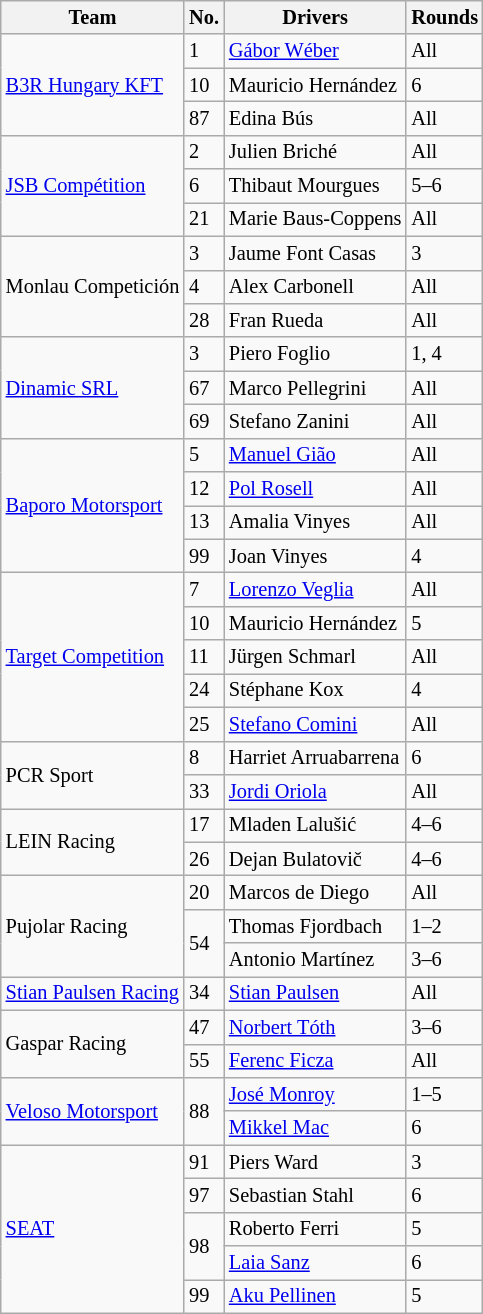<table class="wikitable" style="font-size: 85%;">
<tr>
<th>Team</th>
<th>No.</th>
<th>Drivers</th>
<th>Rounds</th>
</tr>
<tr>
<td rowspan=3> <a href='#'>B3R Hungary KFT</a></td>
<td>1</td>
<td> <a href='#'>Gábor Wéber</a></td>
<td>All</td>
</tr>
<tr>
<td>10</td>
<td> Mauricio Hernández</td>
<td>6</td>
</tr>
<tr>
<td>87</td>
<td> Edina Bús</td>
<td>All</td>
</tr>
<tr>
<td rowspan=3> <a href='#'>JSB Compétition</a></td>
<td>2</td>
<td> Julien Briché</td>
<td>All</td>
</tr>
<tr>
<td>6</td>
<td> Thibaut Mourgues</td>
<td>5–6</td>
</tr>
<tr>
<td>21</td>
<td> Marie Baus-Coppens</td>
<td>All</td>
</tr>
<tr>
<td rowspan=3> Monlau Competición</td>
<td>3</td>
<td> Jaume Font Casas</td>
<td>3</td>
</tr>
<tr>
<td>4</td>
<td> Alex Carbonell</td>
<td>All</td>
</tr>
<tr>
<td>28</td>
<td> Fran Rueda</td>
<td>All</td>
</tr>
<tr>
<td rowspan=3> <a href='#'>Dinamic SRL</a></td>
<td>3</td>
<td> Piero Foglio</td>
<td>1, 4</td>
</tr>
<tr>
<td>67</td>
<td> Marco Pellegrini</td>
<td>All</td>
</tr>
<tr>
<td>69</td>
<td> Stefano Zanini</td>
<td>All</td>
</tr>
<tr>
<td rowspan=4> <a href='#'>Baporo Motorsport</a></td>
<td>5</td>
<td> <a href='#'>Manuel Gião</a></td>
<td>All</td>
</tr>
<tr>
<td>12</td>
<td> <a href='#'>Pol Rosell</a></td>
<td>All</td>
</tr>
<tr>
<td>13</td>
<td> Amalia Vinyes</td>
<td>All</td>
</tr>
<tr>
<td>99</td>
<td> Joan Vinyes</td>
<td>4</td>
</tr>
<tr>
<td rowspan=5> <a href='#'>Target Competition</a></td>
<td>7</td>
<td> <a href='#'>Lorenzo Veglia</a></td>
<td>All</td>
</tr>
<tr>
<td>10</td>
<td> Mauricio Hernández</td>
<td>5</td>
</tr>
<tr>
<td>11</td>
<td> Jürgen Schmarl</td>
<td>All</td>
</tr>
<tr>
<td>24</td>
<td> Stéphane Kox</td>
<td>4</td>
</tr>
<tr>
<td>25</td>
<td> <a href='#'>Stefano Comini</a></td>
<td>All</td>
</tr>
<tr>
<td rowspan=2> PCR Sport</td>
<td>8</td>
<td> Harriet Arruabarrena</td>
<td>6</td>
</tr>
<tr>
<td>33</td>
<td> <a href='#'>Jordi Oriola</a></td>
<td>All</td>
</tr>
<tr>
<td rowspan=2> LEIN Racing</td>
<td>17</td>
<td> Mladen Lalušić</td>
<td>4–6</td>
</tr>
<tr>
<td>26</td>
<td> Dejan Bulatovič</td>
<td>4–6</td>
</tr>
<tr>
<td rowspan=3> Pujolar Racing</td>
<td>20</td>
<td> Marcos de Diego</td>
<td>All</td>
</tr>
<tr>
<td rowspan=2>54</td>
<td> Thomas Fjordbach</td>
<td>1–2</td>
</tr>
<tr>
<td> Antonio Martínez</td>
<td>3–6</td>
</tr>
<tr>
<td> <a href='#'>Stian Paulsen Racing</a></td>
<td>34</td>
<td> <a href='#'>Stian Paulsen</a></td>
<td>All</td>
</tr>
<tr>
<td rowspan=2> Gaspar Racing</td>
<td>47</td>
<td> <a href='#'>Norbert Tóth</a></td>
<td>3–6</td>
</tr>
<tr>
<td>55</td>
<td> <a href='#'>Ferenc Ficza</a></td>
<td>All</td>
</tr>
<tr>
<td rowspan=2> <a href='#'>Veloso Motorsport</a></td>
<td rowspan=2>88</td>
<td> <a href='#'>José Monroy</a></td>
<td>1–5</td>
</tr>
<tr>
<td> <a href='#'>Mikkel Mac</a></td>
<td>6</td>
</tr>
<tr>
<td rowspan=5> <a href='#'>SEAT</a></td>
<td>91</td>
<td> Piers Ward</td>
<td>3</td>
</tr>
<tr>
<td>97</td>
<td> Sebastian Stahl</td>
<td>6</td>
</tr>
<tr>
<td rowspan=2>98</td>
<td> Roberto Ferri</td>
<td>5</td>
</tr>
<tr>
<td> <a href='#'>Laia Sanz</a></td>
<td>6</td>
</tr>
<tr>
<td>99</td>
<td> <a href='#'>Aku Pellinen</a></td>
<td>5</td>
</tr>
</table>
